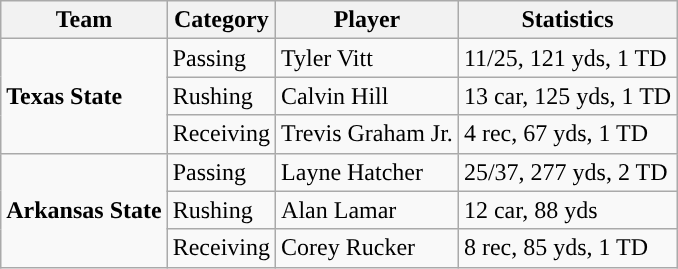<table class="wikitable" style="float: left;">
<tr>
<th>Team</th>
<th>Category</th>
<th>Player</th>
<th>Statistics</th>
</tr>
<tr>
<td rowspan=3><strong>Texas State</strong></td>
<td>Passing</td>
<td>Tyler Vitt</td>
<td>11/25, 121 yds, 1 TD</td>
</tr>
<tr>
<td>Rushing</td>
<td>Calvin Hill</td>
<td>13 car, 125 yds, 1 TD</td>
</tr>
<tr>
<td>Receiving</td>
<td>Trevis Graham Jr.</td>
<td>4 rec, 67 yds, 1 TD</td>
</tr>
<tr>
<td rowspan=3><strong>Arkansas State</strong></td>
<td>Passing</td>
<td>Layne Hatcher</td>
<td>25/37, 277 yds, 2 TD</td>
</tr>
<tr>
<td>Rushing</td>
<td>Alan Lamar</td>
<td>12 car, 88 yds</td>
</tr>
<tr>
<td>Receiving</td>
<td>Corey Rucker</td>
<td>8 rec, 85 yds, 1 TD</td>
</tr>
</table>
